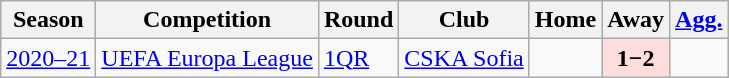<table class="wikitable">
<tr>
<th>Season</th>
<th>Competition</th>
<th>Round</th>
<th>Club</th>
<th>Home</th>
<th>Away</th>
<th><a href='#'>Agg.</a></th>
</tr>
<tr>
<td><a href='#'>2020–21</a></td>
<td><a href='#'>UEFA Europa League</a></td>
<td><a href='#'>1QR</a></td>
<td> <a href='#'>CSKA Sofia</a></td>
<td></td>
<td style="text-align:center; background:#fdd;"><strong>1−2</strong></td>
<td></td>
</tr>
</table>
